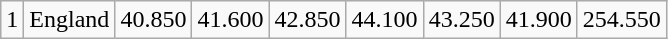<table class="wikitable">
<tr>
<td>1</td>
<td>England</td>
<td>40.850</td>
<td>41.600</td>
<td>42.850</td>
<td>44.100</td>
<td>43.250</td>
<td>41.900</td>
<td>254.550</td>
</tr>
</table>
